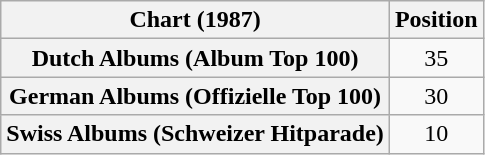<table class="wikitable sortable plainrowheaders" style="text-align:center">
<tr>
<th scope="col">Chart (1987)</th>
<th scope="col">Position</th>
</tr>
<tr>
<th scope="row">Dutch Albums (Album Top 100)</th>
<td>35</td>
</tr>
<tr>
<th scope="row">German Albums (Offizielle Top 100)</th>
<td>30</td>
</tr>
<tr>
<th scope="row">Swiss Albums (Schweizer Hitparade)</th>
<td>10</td>
</tr>
</table>
